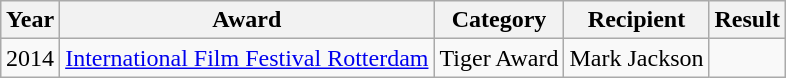<table class="wikitable sortable" style="margin:1em auto;">
<tr>
<th>Year</th>
<th>Award</th>
<th>Category</th>
<th>Recipient</th>
<th>Result</th>
</tr>
<tr>
<td>2014</td>
<td><a href='#'>International Film Festival Rotterdam</a></td>
<td>Tiger Award</td>
<td>Mark Jackson</td>
<td></td>
</tr>
</table>
